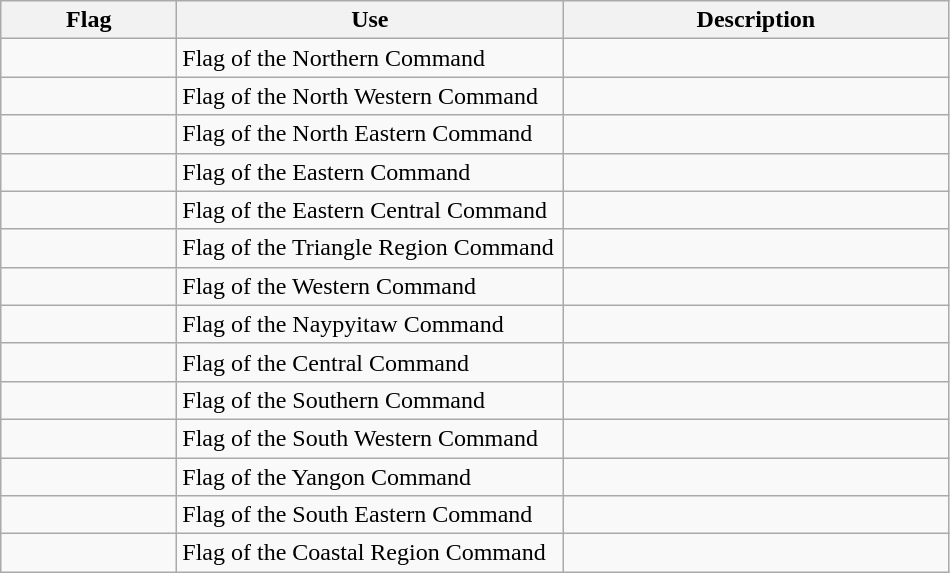<table class="wikitable">
<tr>
<th width="110">Flag</th>
<th width="250">Use</th>
<th width="250">Description</th>
</tr>
<tr>
<td></td>
<td>Flag of the Northern Command</td>
<td></td>
</tr>
<tr>
<td></td>
<td>Flag of the North Western Command</td>
<td></td>
</tr>
<tr>
<td></td>
<td>Flag of the North Eastern Command</td>
<td></td>
</tr>
<tr>
<td></td>
<td>Flag of the Eastern Command</td>
<td></td>
</tr>
<tr>
<td></td>
<td>Flag of the Eastern Central Command</td>
<td></td>
</tr>
<tr>
<td></td>
<td>Flag of the Triangle Region Command</td>
<td></td>
</tr>
<tr>
<td></td>
<td>Flag of the Western Command</td>
<td></td>
</tr>
<tr>
<td></td>
<td>Flag of the Naypyitaw Command</td>
<td></td>
</tr>
<tr>
<td></td>
<td>Flag of the Central Command</td>
<td></td>
</tr>
<tr>
<td></td>
<td>Flag of the Southern Command</td>
<td></td>
</tr>
<tr>
<td></td>
<td>Flag of the South Western Command</td>
<td></td>
</tr>
<tr>
<td></td>
<td>Flag of the Yangon Command</td>
<td></td>
</tr>
<tr>
<td></td>
<td>Flag of the South Eastern Command</td>
<td></td>
</tr>
<tr>
<td></td>
<td>Flag of the Coastal Region Command</td>
<td></td>
</tr>
</table>
